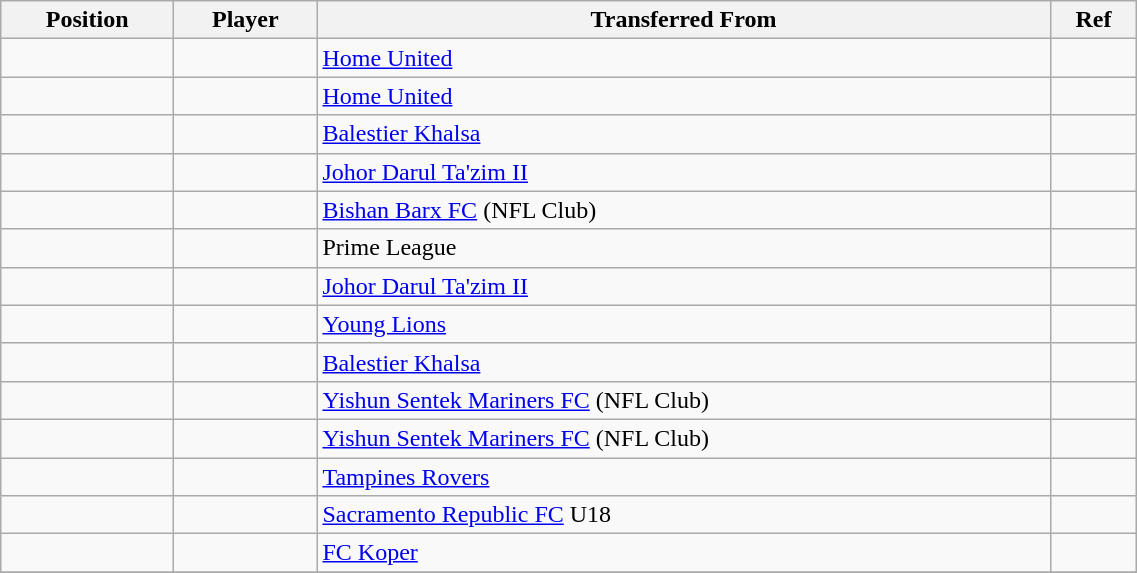<table class="wikitable sortable" style="width:60%; text-align:center; font-size:100%; text-align:left;">
<tr>
<th><strong>Position</strong></th>
<th><strong>Player</strong></th>
<th><strong>Transferred From</strong></th>
<th><strong>Ref</strong></th>
</tr>
<tr>
<td></td>
<td></td>
<td><a href='#'>Home United</a></td>
<td></td>
</tr>
<tr>
<td></td>
<td></td>
<td> <a href='#'>Home United</a></td>
<td></td>
</tr>
<tr>
<td></td>
<td></td>
<td> <a href='#'>Balestier Khalsa</a></td>
<td></td>
</tr>
<tr>
<td></td>
<td></td>
<td> <a href='#'>Johor Darul Ta'zim II</a></td>
<td></td>
</tr>
<tr>
<td></td>
<td></td>
<td> <a href='#'>Bishan Barx FC</a> (NFL Club)</td>
<td></td>
</tr>
<tr>
<td></td>
<td></td>
<td>Prime League</td>
<td></td>
</tr>
<tr>
<td></td>
<td></td>
<td> <a href='#'>Johor Darul Ta'zim II</a></td>
<td></td>
</tr>
<tr>
<td></td>
<td></td>
<td> <a href='#'>Young Lions</a></td>
<td></td>
</tr>
<tr>
<td></td>
<td></td>
<td> <a href='#'>Balestier Khalsa</a></td>
<td></td>
</tr>
<tr>
<td></td>
<td></td>
<td> <a href='#'>Yishun Sentek Mariners FC</a> (NFL Club)</td>
<td></td>
</tr>
<tr>
<td></td>
<td></td>
<td> <a href='#'>Yishun Sentek Mariners FC</a> (NFL Club)</td>
<td></td>
</tr>
<tr>
<td></td>
<td></td>
<td> <a href='#'>Tampines Rovers</a></td>
<td></td>
</tr>
<tr>
<td></td>
<td></td>
<td> <a href='#'>Sacramento Republic FC</a> U18</td>
<td></td>
</tr>
<tr>
<td></td>
<td></td>
<td> <a href='#'>FC Koper</a></td>
<td></td>
</tr>
<tr>
</tr>
</table>
